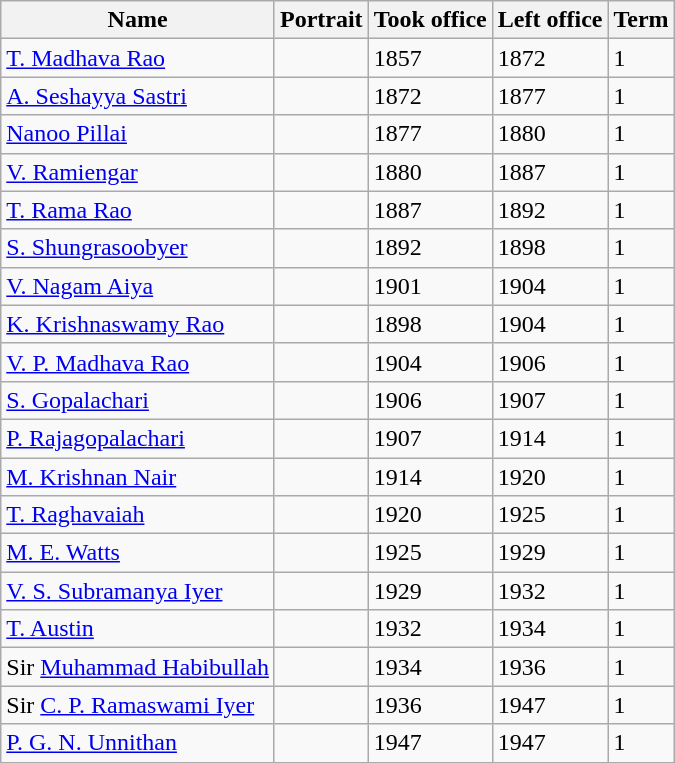<table class="wikitable">
<tr>
<th>Name</th>
<th>Portrait</th>
<th>Took office</th>
<th>Left office</th>
<th>Term</th>
</tr>
<tr>
<td><a href='#'>T. Madhava Rao</a></td>
<td></td>
<td>1857</td>
<td>1872</td>
<td>1</td>
</tr>
<tr>
<td><a href='#'>A. Seshayya Sastri</a></td>
<td></td>
<td>1872</td>
<td>1877</td>
<td>1</td>
</tr>
<tr>
<td><a href='#'>Nanoo Pillai</a></td>
<td></td>
<td>1877</td>
<td>1880</td>
<td>1</td>
</tr>
<tr>
<td><a href='#'>V. Ramiengar</a></td>
<td></td>
<td>1880</td>
<td>1887</td>
<td>1</td>
</tr>
<tr>
<td><a href='#'>T. Rama Rao</a></td>
<td></td>
<td>1887</td>
<td>1892</td>
<td>1</td>
</tr>
<tr>
<td><a href='#'>S. Shungrasoobyer</a></td>
<td></td>
<td>1892</td>
<td>1898</td>
<td>1</td>
</tr>
<tr>
<td><a href='#'>V. Nagam Aiya</a></td>
<td></td>
<td>1901</td>
<td>1904</td>
<td>1</td>
</tr>
<tr>
<td><a href='#'>K. Krishnaswamy Rao</a></td>
<td></td>
<td>1898</td>
<td>1904</td>
<td>1</td>
</tr>
<tr>
<td><a href='#'>V. P. Madhava Rao</a></td>
<td></td>
<td>1904</td>
<td>1906</td>
<td>1</td>
</tr>
<tr>
<td><a href='#'>S. Gopalachari</a></td>
<td></td>
<td>1906</td>
<td>1907</td>
<td>1</td>
</tr>
<tr>
<td><a href='#'>P. Rajagopalachari</a></td>
<td></td>
<td>1907</td>
<td>1914</td>
<td>1</td>
</tr>
<tr>
<td><a href='#'>M. Krishnan Nair</a></td>
<td></td>
<td>1914</td>
<td>1920</td>
<td>1</td>
</tr>
<tr>
<td><a href='#'>T. Raghavaiah</a></td>
<td></td>
<td>1920</td>
<td>1925</td>
<td>1</td>
</tr>
<tr>
<td><a href='#'>M. E. Watts</a></td>
<td></td>
<td>1925</td>
<td>1929</td>
<td>1</td>
</tr>
<tr>
<td><a href='#'>V. S. Subramanya Iyer</a></td>
<td></td>
<td>1929</td>
<td>1932</td>
<td>1</td>
</tr>
<tr>
<td><a href='#'>T. Austin</a></td>
<td></td>
<td>1932</td>
<td>1934</td>
<td>1</td>
</tr>
<tr>
<td>Sir <a href='#'>Muhammad Habibullah</a></td>
<td></td>
<td>1934</td>
<td>1936</td>
<td>1</td>
</tr>
<tr>
<td>Sir <a href='#'>C. P. Ramaswami Iyer</a></td>
<td></td>
<td>1936</td>
<td>1947</td>
<td>1</td>
</tr>
<tr>
<td><a href='#'>P. G. N. Unnithan</a></td>
<td></td>
<td>1947</td>
<td>1947</td>
<td>1</td>
</tr>
</table>
